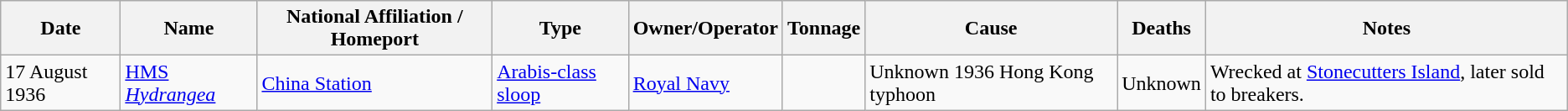<table class="wikitable sortable" align="center">
<tr>
<th data-sort-type=date>Date<br></th>
<th>Name</th>
<th>National Affiliation / Homeport</th>
<th>Type</th>
<th>Owner/Operator</th>
<th data-sort-type="number">Tonnage</th>
<th>Cause</th>
<th data-sort-type="number">Deaths</th>
<th>Notes</th>
</tr>
<tr>
<td>17 August 1936</td>
<td><a href='#'>HMS <em>Hydrangea</em></a></td>
<td> <a href='#'>China Station</a></td>
<td><a href='#'>Arabis-class sloop</a></td>
<td> <a href='#'>Royal Navy</a></td>
<td></td>
<td>Unknown 1936 Hong Kong typhoon</td>
<td>Unknown</td>
<td>Wrecked at <a href='#'>Stonecutters Island</a>, later sold to breakers.</td>
</tr>
</table>
